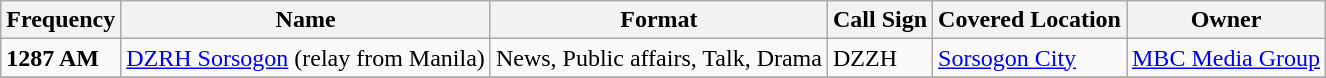<table class="wikitable">
<tr>
<th>Frequency</th>
<th>Name</th>
<th>Format</th>
<th>Call Sign</th>
<th>Covered Location</th>
<th>Owner</th>
</tr>
<tr>
<td><strong>1287 AM</strong></td>
<td><a href='#'>DZRH Sorsogon</a> (relay from Manila)</td>
<td>News, Public affairs, Talk, Drama</td>
<td>DZZH</td>
<td><a href='#'>Sorsogon City</a></td>
<td><a href='#'>MBC Media Group</a></td>
</tr>
<tr>
</tr>
</table>
